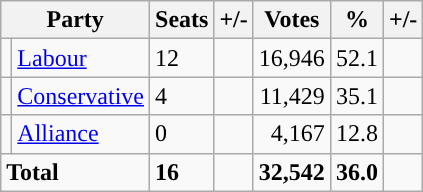<table class="wikitable sortable">
<tr>
<th colspan="2">Party</th>
<th>Seats</th>
<th>+/-</th>
<th>Votes</th>
<th>%</th>
<th>+/-</th>
</tr>
<tr>
<td style="background-color: "></td>
<td><a href='#'>Labour</a></td>
<td>12</td>
<td></td>
<td style="text-align:right;">16,946</td>
<td style="text-align:right;">52.1</td>
<td style="text-align:right;"></td>
</tr>
<tr>
<td style="background-color: "></td>
<td><a href='#'>Conservative</a></td>
<td>4</td>
<td></td>
<td style="text-align:right;">11,429</td>
<td style="text-align:right;">35.1</td>
<td style="text-align:right;"></td>
</tr>
<tr>
<td style="background-color: "></td>
<td><a href='#'>Alliance</a></td>
<td>0</td>
<td></td>
<td style="text-align:right;">4,167</td>
<td style="text-align:right;">12.8</td>
<td style="text-align:right;"></td>
</tr>
<tr>
<td colspan="2"><strong>Total</strong></td>
<td><strong>16</strong></td>
<td></td>
<td style="text-align:right;"><strong>32,542</strong></td>
<td style="text-align:right;"><strong>36.0</strong></td>
<td style="text-align:right;"></td>
</tr>
</table>
